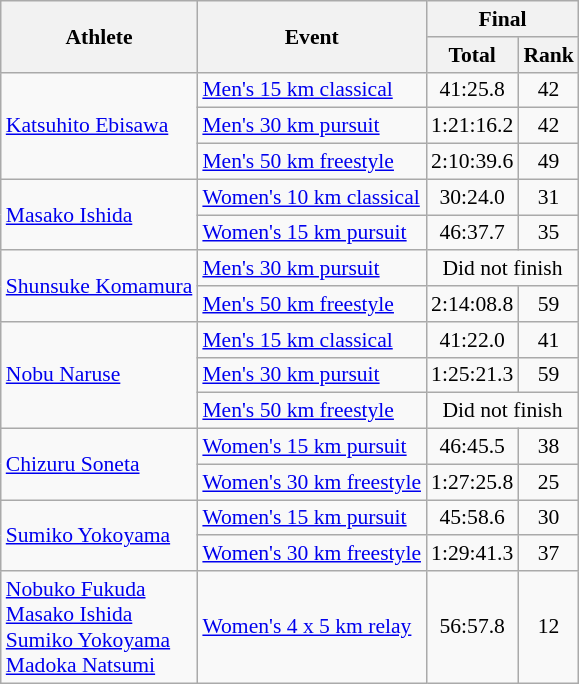<table class="wikitable" style="font-size:90%">
<tr>
<th rowspan="2">Athlete</th>
<th rowspan="2">Event</th>
<th colspan="2">Final</th>
</tr>
<tr>
<th>Total</th>
<th>Rank</th>
</tr>
<tr>
<td rowspan=3><a href='#'>Katsuhito Ebisawa</a></td>
<td><a href='#'>Men's 15 km classical</a></td>
<td align="center">41:25.8</td>
<td align="center">42</td>
</tr>
<tr>
<td><a href='#'>Men's 30 km pursuit</a></td>
<td align="center">1:21:16.2</td>
<td align="center">42</td>
</tr>
<tr>
<td><a href='#'>Men's 50 km freestyle</a></td>
<td align="center">2:10:39.6</td>
<td align="center">49</td>
</tr>
<tr>
<td rowspan=2><a href='#'>Masako Ishida</a></td>
<td><a href='#'>Women's 10 km classical</a></td>
<td align="center">30:24.0</td>
<td align="center">31</td>
</tr>
<tr>
<td><a href='#'>Women's 15 km pursuit</a></td>
<td align="center">46:37.7</td>
<td align="center">35</td>
</tr>
<tr>
<td rowspan=2><a href='#'>Shunsuke Komamura</a></td>
<td><a href='#'>Men's 30 km pursuit</a></td>
<td colspan=2 align="center">Did not finish</td>
</tr>
<tr>
<td><a href='#'>Men's 50 km freestyle</a></td>
<td align="center">2:14:08.8</td>
<td align="center">59</td>
</tr>
<tr>
<td rowspan=3><a href='#'>Nobu Naruse</a></td>
<td><a href='#'>Men's 15 km classical</a></td>
<td align="center">41:22.0</td>
<td align="center">41</td>
</tr>
<tr>
<td><a href='#'>Men's 30 km pursuit</a></td>
<td align="center">1:25:21.3</td>
<td align="center">59</td>
</tr>
<tr>
<td><a href='#'>Men's 50 km freestyle</a></td>
<td colspan=2 align="center">Did not finish</td>
</tr>
<tr>
<td rowspan=2><a href='#'>Chizuru Soneta</a></td>
<td><a href='#'>Women's 15 km pursuit</a></td>
<td align="center">46:45.5</td>
<td align="center">38</td>
</tr>
<tr>
<td><a href='#'>Women's 30 km freestyle</a></td>
<td align="center">1:27:25.8</td>
<td align="center">25</td>
</tr>
<tr>
<td rowspan=2><a href='#'>Sumiko Yokoyama</a></td>
<td><a href='#'>Women's 15 km pursuit</a></td>
<td align="center">45:58.6</td>
<td align="center">30</td>
</tr>
<tr>
<td><a href='#'>Women's 30 km freestyle</a></td>
<td align="center">1:29:41.3</td>
<td align="center">37</td>
</tr>
<tr>
<td><a href='#'>Nobuko Fukuda</a><br><a href='#'>Masako Ishida</a><br><a href='#'>Sumiko Yokoyama</a><br> <a href='#'>Madoka Natsumi</a></td>
<td><a href='#'>Women's 4 x 5 km relay</a></td>
<td align="center">56:57.8</td>
<td align="center">12</td>
</tr>
</table>
